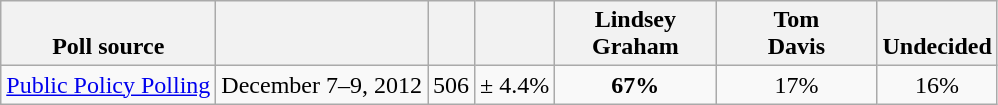<table class="wikitable" style="text-align:center">
<tr valign= bottom>
<th>Poll source</th>
<th></th>
<th></th>
<th></th>
<th style="width:100px;">Lindsey<br>Graham</th>
<th style="width:100px;">Tom<br>Davis</th>
<th>Undecided</th>
</tr>
<tr>
<td align=left><a href='#'>Public Policy Polling</a></td>
<td>December 7–9, 2012</td>
<td>506</td>
<td>± 4.4%</td>
<td><strong>67%</strong></td>
<td>17%</td>
<td>16%</td>
</tr>
</table>
